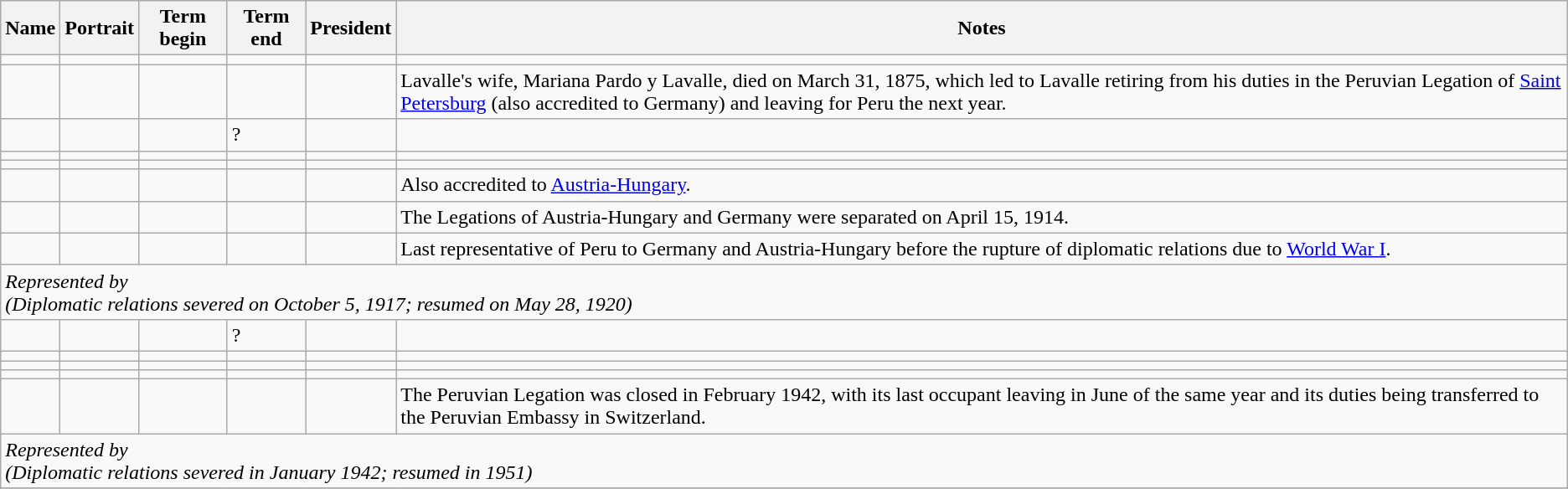<table class="wikitable sortable"  text-align:center;">
<tr>
<th>Name</th>
<th class="unsortable">Portrait</th>
<th>Term begin</th>
<th>Term end</th>
<th>President</th>
<th class="unsortable">Notes</th>
</tr>
<tr>
<td></td>
<td></td>
<td></td>
<td></td>
<td></td>
<td></td>
</tr>
<tr>
<td></td>
<td></td>
<td></td>
<td></td>
<td></td>
<td>Lavalle's wife, Mariana Pardo y Lavalle, died on March 31, 1875, which led to Lavalle retiring from his duties in the Peruvian Legation of <a href='#'>Saint Petersburg</a> (also accredited to Germany) and leaving for Peru the next year.</td>
</tr>
<tr>
<td></td>
<td></td>
<td></td>
<td>?</td>
<td></td>
<td></td>
</tr>
<tr>
<td></td>
<td></td>
<td></td>
<td></td>
<td></td>
<td></td>
</tr>
<tr>
<td></td>
<td></td>
<td></td>
<td></td>
<td></td>
<td></td>
</tr>
<tr>
<td></td>
<td></td>
<td></td>
<td></td>
<td></td>
<td>Also accredited to <a href='#'>Austria-Hungary</a>.</td>
</tr>
<tr>
<td></td>
<td></td>
<td></td>
<td></td>
<td></td>
<td>The Legations of Austria-Hungary and Germany were separated on April 15, 1914.</td>
</tr>
<tr>
<td></td>
<td></td>
<td></td>
<td></td>
<td></td>
<td>Last representative of Peru to Germany and Austria-Hungary before the rupture of diplomatic relations due to <a href='#'>World War I</a>.</td>
</tr>
<tr>
<td colspan=6><div><em>Represented by  <br>(Diplomatic relations severed on October 5, 1917; resumed on May 28, 1920)</em></div></td>
</tr>
<tr>
<td></td>
<td></td>
<td></td>
<td>?</td>
<td></td>
<td></td>
</tr>
<tr>
<td></td>
<td></td>
<td></td>
<td></td>
<td></td>
<td></td>
</tr>
<tr>
<td></td>
<td></td>
<td></td>
<td></td>
<td></td>
<td></td>
</tr>
<tr>
<td></td>
<td></td>
<td></td>
<td></td>
<td></td>
<td></td>
</tr>
<tr>
<td></td>
<td></td>
<td></td>
<td></td>
<td></td>
<td>The Peruvian Legation was closed in February 1942, with its last occupant leaving in June of the same year and its duties being transferred to the Peruvian Embassy in Switzerland.</td>
</tr>
<tr>
<td colspan=6><div><em>Represented by  <br>(Diplomatic relations severed in January 1942; resumed in 1951)</em></div></td>
</tr>
<tr>
</tr>
</table>
